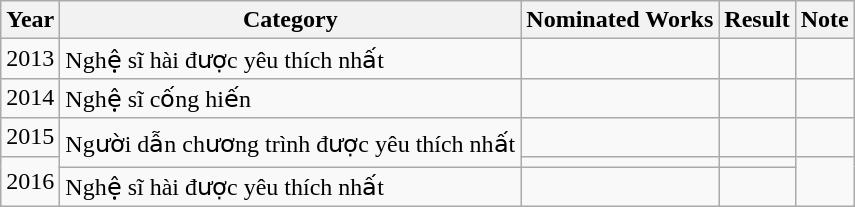<table class="wikitable plainrowheaders">
<tr>
<th>Year</th>
<th>Category</th>
<th>Nominated Works</th>
<th>Result</th>
<th>Note</th>
</tr>
<tr>
<td>2013</td>
<td>Nghệ sĩ hài được yêu thích nhất</td>
<td></td>
<td></td>
<td></td>
</tr>
<tr>
<td>2014</td>
<td>Nghệ sĩ cống hiến</td>
<td></td>
<td></td>
<td></td>
</tr>
<tr>
<td>2015</td>
<td rowspan="2">Người dẫn chương trình được yêu thích nhất</td>
<td></td>
<td></td>
<td></td>
</tr>
<tr>
<td rowspan="2">2016</td>
<td></td>
<td></td>
<td rowspan="2"></td>
</tr>
<tr>
<td>Nghệ sĩ hài được yêu thích nhất</td>
<td></td>
<td></td>
</tr>
</table>
